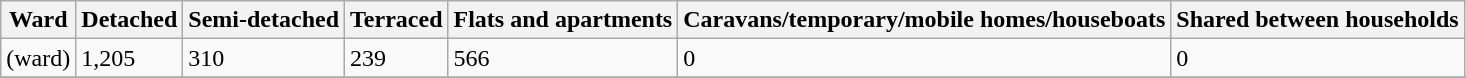<table class="wikitable">
<tr>
<th>Ward</th>
<th>Detached</th>
<th>Semi-detached</th>
<th>Terraced</th>
<th>Flats and apartments</th>
<th>Caravans/temporary/mobile homes/houseboats</th>
<th>Shared between households</th>
</tr>
<tr>
<td>(ward)</td>
<td>1,205</td>
<td>310</td>
<td>239</td>
<td>566</td>
<td>0</td>
<td>0</td>
</tr>
<tr>
</tr>
</table>
